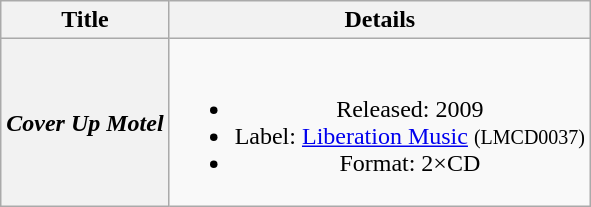<table class="wikitable plainrowheaders" style="text-align:center;" border="1">
<tr>
<th scope="col">Title</th>
<th scope="col">Details</th>
</tr>
<tr>
<th scope="row"><em>Cover Up Motel</em></th>
<td><br><ul><li>Released: 2009</li><li>Label: <a href='#'>Liberation Music</a> <small>(LMCD0037)</small></li><li>Format: 2×CD</li></ul></td>
</tr>
</table>
